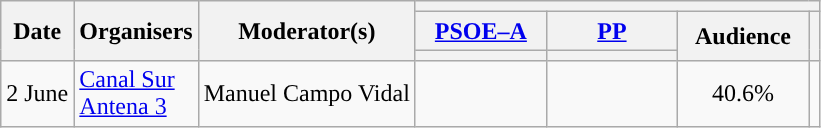<table class="wikitable" style="text-align:center;">
<tr>
<th rowspan="3">Date</th>
<th rowspan="3">Organisers</th>
<th rowspan="3">Moderator(s)</th>
<th colspan="5">  </th>
</tr>
<tr>
<th scope="col" style="width:5em;"><a href='#'>PSOE–A</a></th>
<th scope="col" style="width:5em;"><a href='#'>PP</a></th>
<th rowspan="2" scope="col" style="width:5em;">Audience</th>
<th rowspan="2"></th>
</tr>
<tr>
<th style="color:inherit;background:"></th>
<th style="color:inherit;background:"></th>
</tr>
<tr>
<td style="white-space:nowrap; text-align:left;">2 June</td>
<td style="white-space:nowrap; text-align:left;"><a href='#'>Canal Sur</a><br><a href='#'>Antena 3</a></td>
<td style="white-space:nowrap; text-align:left;">Manuel Campo Vidal</td>
<td></td>
<td></td>
<td>40.6%<br></td>
<td><br></td>
</tr>
</table>
